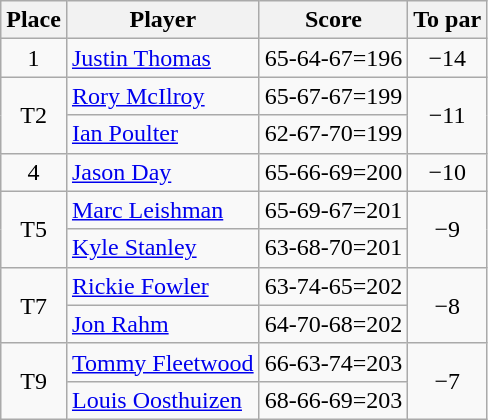<table class="wikitable">
<tr>
<th>Place</th>
<th>Player</th>
<th>Score</th>
<th>To par</th>
</tr>
<tr>
<td align=center>1</td>
<td> <a href='#'>Justin Thomas</a></td>
<td>65-64-67=196</td>
<td align=center>−14</td>
</tr>
<tr>
<td align=center rowspan=2>T2</td>
<td> <a href='#'>Rory McIlroy</a></td>
<td>65-67-67=199</td>
<td align=center rowspan=2>−11</td>
</tr>
<tr>
<td> <a href='#'>Ian Poulter</a></td>
<td>62-67-70=199</td>
</tr>
<tr>
<td align=center>4</td>
<td> <a href='#'>Jason Day</a></td>
<td>65-66-69=200</td>
<td align=center>−10</td>
</tr>
<tr>
<td align=center rowspan=2>T5</td>
<td> <a href='#'>Marc Leishman</a></td>
<td>65-69-67=201</td>
<td align=center rowspan=2>−9</td>
</tr>
<tr>
<td> <a href='#'>Kyle Stanley</a></td>
<td>63-68-70=201</td>
</tr>
<tr>
<td align=center rowspan=2>T7</td>
<td> <a href='#'>Rickie Fowler</a></td>
<td>63-74-65=202</td>
<td align=center rowspan=2>−8</td>
</tr>
<tr>
<td> <a href='#'>Jon Rahm</a></td>
<td>64-70-68=202</td>
</tr>
<tr>
<td align=center rowspan=2>T9</td>
<td> <a href='#'>Tommy Fleetwood</a></td>
<td>66-63-74=203</td>
<td align=center rowspan=2>−7</td>
</tr>
<tr>
<td> <a href='#'>Louis Oosthuizen</a></td>
<td>68-66-69=203</td>
</tr>
</table>
